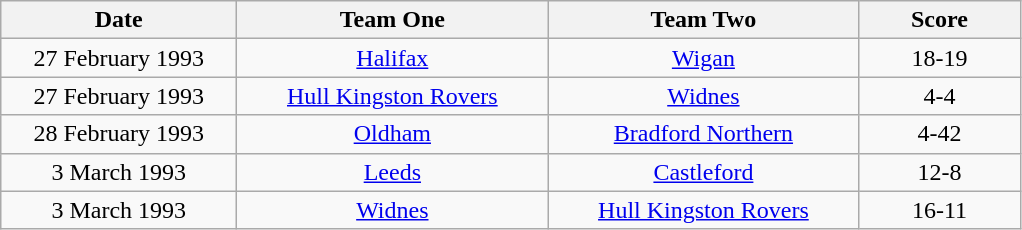<table class="wikitable" style="text-align: center">
<tr>
<th width=150>Date</th>
<th width=200>Team One</th>
<th width=200>Team Two</th>
<th width=100>Score</th>
</tr>
<tr>
<td>27 February 1993</td>
<td><a href='#'>Halifax</a></td>
<td><a href='#'>Wigan</a></td>
<td>18-19</td>
</tr>
<tr>
<td>27 February 1993</td>
<td><a href='#'>Hull Kingston Rovers</a></td>
<td><a href='#'>Widnes</a></td>
<td>4-4</td>
</tr>
<tr>
<td>28 February 1993</td>
<td><a href='#'>Oldham</a></td>
<td><a href='#'>Bradford Northern</a></td>
<td>4-42</td>
</tr>
<tr>
<td>3 March 1993</td>
<td><a href='#'>Leeds</a></td>
<td><a href='#'>Castleford</a></td>
<td>12-8</td>
</tr>
<tr>
<td>3 March 1993</td>
<td><a href='#'>Widnes</a></td>
<td><a href='#'>Hull Kingston Rovers</a></td>
<td>16-11</td>
</tr>
</table>
